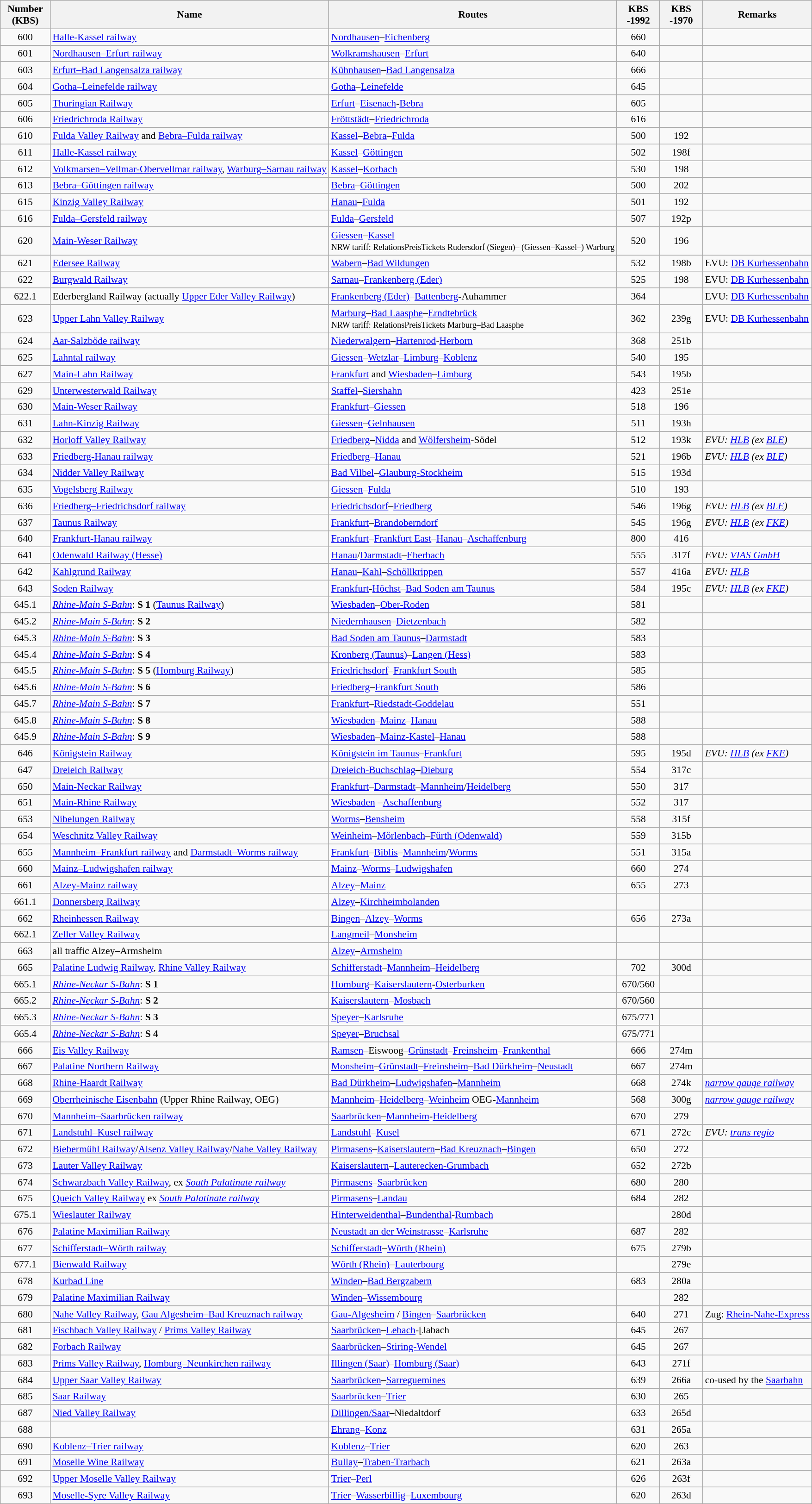<table class="wikitable" style="Font-Size: 90%">
<tr class="hintergrundfarbe6">
<th style="text-align:center; width:65px;">Number <br>(KBS)</th>
<th>Name</th>
<th>Routes</th>
<th style="width:55px;">KBS -1992</th>
<th style="width:55px;">KBS -1970</th>
<th>Remarks</th>
</tr>
<tr>
<td style="text-align:center;">600</td>
<td><a href='#'>Halle-Kassel railway</a></td>
<td><a href='#'>Nordhausen</a>–<a href='#'>Eichenberg</a></td>
<td style="text-align:center;">660</td>
<td style="text-align:center;"></td>
<td></td>
</tr>
<tr>
<td style="text-align:center;">601</td>
<td><a href='#'>Nordhausen–Erfurt railway</a></td>
<td><a href='#'>Wolkramshausen</a>–<a href='#'>Erfurt</a></td>
<td style="text-align:center;">640</td>
<td style="text-align:center;"></td>
<td></td>
</tr>
<tr>
<td style="text-align:center;">603</td>
<td><a href='#'>Erfurt–Bad Langensalza railway</a></td>
<td><a href='#'>Kühnhausen</a>–<a href='#'>Bad Langensalza</a></td>
<td style="text-align:center;">666</td>
<td style="text-align:center;"></td>
<td></td>
</tr>
<tr>
<td style="text-align:center;">604</td>
<td><a href='#'>Gotha–Leinefelde railway</a></td>
<td><a href='#'>Gotha</a>–<a href='#'>Leinefelde</a></td>
<td style="text-align:center;">645</td>
<td style="text-align:center;"></td>
<td></td>
</tr>
<tr>
<td style="text-align:center;">605</td>
<td><a href='#'>Thuringian Railway</a></td>
<td><a href='#'>Erfurt</a>–<a href='#'>Eisenach</a>-<a href='#'>Bebra</a></td>
<td style="text-align:center;">605</td>
<td style="text-align:center;"></td>
<td></td>
</tr>
<tr>
<td style="text-align:center;">606</td>
<td><a href='#'>Friedrichroda Railway</a></td>
<td><a href='#'>Fröttstädt</a>–<a href='#'>Friedrichroda</a></td>
<td style="text-align:center;">616</td>
<td style="text-align:center;"></td>
<td></td>
</tr>
<tr>
<td style="text-align:center;">610</td>
<td><a href='#'>Fulda Valley Railway</a> and <a href='#'>Bebra–Fulda railway</a></td>
<td><a href='#'>Kassel</a>–<a href='#'>Bebra</a>–<a href='#'>Fulda</a></td>
<td style="text-align:center;">500</td>
<td style="text-align:center;">192</td>
<td></td>
</tr>
<tr>
<td style="text-align:center;">611</td>
<td><a href='#'>Halle-Kassel railway</a></td>
<td><a href='#'>Kassel</a>–<a href='#'>Göttingen</a></td>
<td style="text-align:center;">502</td>
<td style="text-align:center;">198f</td>
<td></td>
</tr>
<tr>
<td style="text-align:center;">612</td>
<td><a href='#'>Volkmarsen–Vellmar-Obervellmar railway</a>, <a href='#'>Warburg–Sarnau railway</a></td>
<td><a href='#'>Kassel</a>–<a href='#'>Korbach</a></td>
<td style="text-align:center;">530</td>
<td style="text-align:center;">198</td>
<td></td>
</tr>
<tr>
<td style="text-align:center;">613</td>
<td><a href='#'>Bebra–Göttingen railway</a></td>
<td><a href='#'>Bebra</a>–<a href='#'>Göttingen</a></td>
<td style="text-align:center;">500</td>
<td style="text-align:center;">202</td>
<td></td>
</tr>
<tr>
<td style="text-align:center;">615</td>
<td><a href='#'>Kinzig Valley Railway</a></td>
<td><a href='#'>Hanau</a>–<a href='#'>Fulda</a></td>
<td style="text-align:center;">501</td>
<td style="text-align:center;">192</td>
<td></td>
</tr>
<tr>
<td style="text-align:center;">616</td>
<td><a href='#'>Fulda–Gersfeld railway</a></td>
<td><a href='#'>Fulda</a>–<a href='#'>Gersfeld</a></td>
<td style="text-align:center;">507</td>
<td style="text-align:center;">192p</td>
<td></td>
</tr>
<tr>
<td style="text-align:center;">620</td>
<td><a href='#'>Main-Weser Railway</a></td>
<td><a href='#'>Giessen</a>–<a href='#'>Kassel</a><br><small>NRW tariff: RelationsPreisTickets Rudersdorf (Siegen)– (Giessen–Kassel–) Warburg</small></td>
<td style="text-align:center;">520</td>
<td style="text-align:center;">196</td>
<td></td>
</tr>
<tr>
<td style="text-align:center;">621</td>
<td><a href='#'>Edersee Railway</a></td>
<td><a href='#'>Wabern</a>–<a href='#'>Bad Wildungen</a></td>
<td style="text-align:center;">532</td>
<td style="text-align:center;">198b</td>
<td>EVU: <a href='#'>DB Kurhessenbahn</a></td>
</tr>
<tr>
<td style="text-align:center;">622</td>
<td><a href='#'>Burgwald Railway</a></td>
<td><a href='#'>Sarnau</a>–<a href='#'>Frankenberg (Eder)</a></td>
<td style="text-align:center;">525</td>
<td style="text-align:center;">198</td>
<td>EVU: <a href='#'>DB Kurhessenbahn</a></td>
</tr>
<tr>
<td style="text-align:center;">622.1</td>
<td>Ederbergland Railway (actually <a href='#'>Upper&nbsp;Eder Valley Railway</a>)</td>
<td><a href='#'>Frankenberg (Eder)</a>–<a href='#'>Battenberg</a>-Auhammer</td>
<td style="text-align:center;">364</td>
<td style="text-align:center;"></td>
<td>EVU: <a href='#'>DB Kurhessenbahn</a></td>
</tr>
<tr>
<td style="text-align:center;">623</td>
<td><a href='#'>Upper Lahn Valley Railway</a></td>
<td><a href='#'>Marburg</a>–<a href='#'>Bad Laasphe</a>–<a href='#'>Erndtebrück</a><br><small>NRW tariff: RelationsPreisTickets Marburg–Bad Laasphe</small></td>
<td style="text-align:center;">362</td>
<td style="text-align:center;">239g</td>
<td>EVU: <a href='#'>DB Kurhessenbahn</a></td>
</tr>
<tr>
<td style="text-align:center;">624</td>
<td><a href='#'>Aar-Salzböde railway</a></td>
<td><a href='#'>Niederwalgern</a>–<a href='#'>Hartenrod</a>-<a href='#'>Herborn</a></td>
<td style="text-align:center;">368</td>
<td style="text-align:center;">251b</td>
<td></td>
</tr>
<tr>
<td style="text-align:center;">625</td>
<td><a href='#'>Lahntal railway</a></td>
<td><a href='#'>Giessen</a>–<a href='#'>Wetzlar</a>–<a href='#'>Limburg</a>–<a href='#'>Koblenz</a></td>
<td style="text-align:center;">540</td>
<td style="text-align:center;">195</td>
<td></td>
</tr>
<tr>
<td style="text-align:center;">627</td>
<td><a href='#'>Main-Lahn Railway</a></td>
<td><a href='#'>Frankfurt</a> and <a href='#'>Wiesbaden</a>–<a href='#'>Limburg</a></td>
<td style="text-align:center;">543</td>
<td style="text-align:center;">195b</td>
<td></td>
</tr>
<tr>
<td style="text-align:center;">629</td>
<td><a href='#'>Unterwesterwald Railway</a></td>
<td><a href='#'>Staffel</a>–<a href='#'>Siershahn</a></td>
<td style="text-align:center;">423</td>
<td style="text-align:center;">251e</td>
<td></td>
</tr>
<tr>
<td style="text-align:center;">630</td>
<td><a href='#'>Main-Weser Railway</a></td>
<td><a href='#'>Frankfurt</a>–<a href='#'>Giessen</a></td>
<td style="text-align:center;">518</td>
<td style="text-align:center;">196</td>
<td></td>
</tr>
<tr>
<td style="text-align:center;">631</td>
<td><a href='#'>Lahn-Kinzig Railway</a></td>
<td><a href='#'>Giessen</a>–<a href='#'>Gelnhausen</a></td>
<td style="text-align:center;">511</td>
<td style="text-align:center;">193h</td>
<td></td>
</tr>
<tr>
<td style="text-align:center;">632</td>
<td><a href='#'>Horloff Valley Railway</a></td>
<td><a href='#'>Friedberg</a>–<a href='#'>Nidda</a> and <a href='#'>Wölfersheim</a>-Södel</td>
<td style="text-align:center;">512</td>
<td style="text-align:center;">193k</td>
<td><em>EVU: <a href='#'>HLB</a> (ex <a href='#'>BLE</a>)</em></td>
</tr>
<tr>
<td style="text-align:center;">633</td>
<td><a href='#'>Friedberg-Hanau railway</a></td>
<td><a href='#'>Friedberg</a>–<a href='#'>Hanau</a></td>
<td style="text-align:center;">521</td>
<td style="text-align:center;">196b</td>
<td><em>EVU: <a href='#'>HLB</a> (ex <a href='#'>BLE</a>)</em></td>
</tr>
<tr>
<td style="text-align:center;">634</td>
<td><a href='#'>Nidder Valley Railway</a></td>
<td><a href='#'>Bad Vilbel</a>–<a href='#'>Glauburg-Stockheim</a></td>
<td style="text-align:center;">515</td>
<td style="text-align:center;">193d</td>
<td></td>
</tr>
<tr>
<td style="text-align:center;">635</td>
<td><a href='#'>Vogelsberg Railway</a></td>
<td><a href='#'>Giessen</a>–<a href='#'>Fulda</a></td>
<td style="text-align:center;">510</td>
<td style="text-align:center;">193</td>
<td></td>
</tr>
<tr>
<td style="text-align:center;">636</td>
<td><a href='#'>Friedberg–Friedrichsdorf railway</a></td>
<td><a href='#'>Friedrichsdorf</a>–<a href='#'>Friedberg</a></td>
<td style="text-align:center;">546</td>
<td style="text-align:center;">196g</td>
<td><em>EVU: <a href='#'>HLB</a> (ex <a href='#'>BLE</a>)</em></td>
</tr>
<tr>
<td style="text-align:center;">637</td>
<td><a href='#'>Taunus Railway</a></td>
<td><a href='#'>Frankfurt</a>–<a href='#'>Brandoberndorf</a></td>
<td style="text-align:center;">545</td>
<td style="text-align:center;">196g</td>
<td><em>EVU: <a href='#'>HLB</a> (ex <a href='#'>FKE</a>)</em></td>
</tr>
<tr>
<td style="text-align:center;">640</td>
<td><a href='#'>Frankfurt-Hanau railway</a></td>
<td><a href='#'>Frankfurt</a>–<a href='#'>Frankfurt East</a>–<a href='#'>Hanau</a>–<a href='#'>Aschaffenburg</a></td>
<td style="text-align:center;">800</td>
<td style="text-align:center;">416</td>
<td></td>
</tr>
<tr>
<td style="text-align:center;">641</td>
<td><a href='#'>Odenwald Railway (Hesse)</a></td>
<td><a href='#'>Hanau</a>/<a href='#'>Darmstadt</a>–<a href='#'>Eberbach</a></td>
<td style="text-align:center;">555</td>
<td style="text-align:center;">317f</td>
<td><em>EVU: <a href='#'>VIAS GmbH</a></em></td>
</tr>
<tr>
<td style="text-align:center;">642</td>
<td><a href='#'>Kahlgrund Railway</a></td>
<td><a href='#'>Hanau</a>–<a href='#'>Kahl</a>–<a href='#'>Schöllkrippen</a></td>
<td style="text-align:center;">557</td>
<td style="text-align:center;">416a</td>
<td><em>EVU: <a href='#'>HLB</a></em></td>
</tr>
<tr>
<td style="text-align:center;">643</td>
<td><a href='#'>Soden Railway</a></td>
<td><a href='#'>Frankfurt</a>-<a href='#'>Höchst</a>–<a href='#'>Bad Soden am Taunus</a></td>
<td style="text-align:center;">584</td>
<td style="text-align:center;">195c</td>
<td><em>EVU: <a href='#'>HLB</a> (ex <a href='#'>FKE</a>)</em></td>
</tr>
<tr>
<td style="text-align:center;">645.1</td>
<td><em><a href='#'>Rhine-Main S-Bahn</a></em>: <strong>S 1</strong> (<a href='#'>Taunus Railway</a>)</td>
<td><a href='#'>Wiesbaden</a>–<a href='#'>Ober-Roden</a></td>
<td style="text-align:center;">581</td>
<td style="text-align:center;"></td>
<td></td>
</tr>
<tr>
<td style="text-align:center;">645.2</td>
<td><em><a href='#'>Rhine-Main S-Bahn</a></em>: <strong>S 2</strong></td>
<td><a href='#'>Niedernhausen</a>–<a href='#'>Dietzenbach</a></td>
<td style="text-align:center;">582</td>
<td style="text-align:center;"></td>
<td></td>
</tr>
<tr>
<td style="text-align:center;">645.3</td>
<td><em><a href='#'>Rhine-Main S-Bahn</a></em>: <strong>S 3</strong></td>
<td><a href='#'>Bad Soden am Taunus</a>–<a href='#'>Darmstadt</a></td>
<td style="text-align:center;">583</td>
<td style="text-align:center;"></td>
<td></td>
</tr>
<tr>
<td style="text-align:center;">645.4</td>
<td><em><a href='#'>Rhine-Main S-Bahn</a></em>: <strong>S 4</strong></td>
<td><a href='#'>Kronberg (Taunus)</a>–<a href='#'>Langen (Hess)</a></td>
<td style="text-align:center;">583</td>
<td style="text-align:center;"></td>
<td></td>
</tr>
<tr>
<td style="text-align:center;">645.5</td>
<td><em><a href='#'>Rhine-Main S-Bahn</a></em>: <strong>S 5</strong> (<a href='#'>Homburg Railway</a>)</td>
<td><a href='#'>Friedrichsdorf</a>–<a href='#'>Frankfurt South</a></td>
<td style="text-align:center;">585</td>
<td style="text-align:center;"></td>
<td></td>
</tr>
<tr>
<td style="text-align:center;">645.6</td>
<td><em><a href='#'>Rhine-Main S-Bahn</a></em>: <strong>S 6</strong></td>
<td><a href='#'>Friedberg</a>–<a href='#'>Frankfurt South</a></td>
<td style="text-align:center;">586</td>
<td style="text-align:center;"></td>
<td></td>
</tr>
<tr>
<td style="text-align:center;">645.7</td>
<td><em><a href='#'>Rhine-Main S-Bahn</a></em>: <strong>S 7</strong></td>
<td><a href='#'>Frankfurt</a>–<a href='#'>Riedstadt-Goddelau</a></td>
<td style="text-align:center;">551</td>
<td style="text-align:center;"></td>
<td></td>
</tr>
<tr>
<td style="text-align:center;">645.8</td>
<td><em><a href='#'>Rhine-Main S-Bahn</a></em>: <strong>S 8</strong></td>
<td><a href='#'>Wiesbaden</a>–<a href='#'>Mainz</a>–<a href='#'>Hanau</a></td>
<td style="text-align:center;">588</td>
<td style="text-align:center;"></td>
<td></td>
</tr>
<tr>
<td style="text-align:center;">645.9</td>
<td><em><a href='#'>Rhine-Main S-Bahn</a></em>: <strong>S 9</strong></td>
<td><a href='#'>Wiesbaden</a>–<a href='#'>Mainz-Kastel</a>–<a href='#'>Hanau</a></td>
<td style="text-align:center;">588</td>
<td style="text-align:center;"></td>
<td></td>
</tr>
<tr>
<td style="text-align:center;">646</td>
<td><a href='#'>Königstein Railway</a></td>
<td><a href='#'>Königstein im Taunus</a>–<a href='#'>Frankfurt</a></td>
<td style="text-align:center;">595</td>
<td style="text-align:center;">195d</td>
<td><em>EVU: <a href='#'>HLB</a> (ex <a href='#'>FKE</a>)</em></td>
</tr>
<tr>
<td style="text-align:center;">647</td>
<td><a href='#'>Dreieich Railway</a></td>
<td><a href='#'>Dreieich-Buchschlag</a>–<a href='#'>Dieburg</a></td>
<td style="text-align:center;">554</td>
<td style="text-align:center;">317c</td>
<td></td>
</tr>
<tr>
<td style="text-align:center;">650</td>
<td><a href='#'>Main-Neckar Railway</a></td>
<td><a href='#'>Frankfurt</a>–<a href='#'>Darmstadt</a>–<a href='#'>Mannheim</a>/<a href='#'>Heidelberg</a></td>
<td style="text-align:center;">550</td>
<td style="text-align:center;">317</td>
<td></td>
</tr>
<tr>
<td style="text-align:center;">651</td>
<td><a href='#'>Main-Rhine Railway</a></td>
<td><a href='#'>Wiesbaden</a> –<a href='#'>Aschaffenburg</a></td>
<td style="text-align:center;">552</td>
<td style="text-align:center;">317</td>
<td></td>
</tr>
<tr>
<td style="text-align:center;">653</td>
<td><a href='#'>Nibelungen Railway</a></td>
<td><a href='#'>Worms</a>–<a href='#'>Bensheim</a></td>
<td style="text-align:center;">558</td>
<td style="text-align:center;">315f</td>
<td></td>
</tr>
<tr>
<td style="text-align:center;">654</td>
<td><a href='#'>Weschnitz Valley Railway</a></td>
<td><a href='#'>Weinheim</a>–<a href='#'>Mörlenbach</a>–<a href='#'>Fürth (Odenwald)</a></td>
<td style="text-align:center;">559</td>
<td style="text-align:center;">315b</td>
<td></td>
</tr>
<tr>
<td style="text-align:center;">655</td>
<td><a href='#'>Mannheim–Frankfurt railway</a> and <a href='#'>Darmstadt–Worms railway</a></td>
<td><a href='#'>Frankfurt</a>–<a href='#'>Biblis</a>–<a href='#'>Mannheim</a>/<a href='#'>Worms</a></td>
<td style="text-align:center;">551</td>
<td style="text-align:center;">315a</td>
<td></td>
</tr>
<tr>
<td style="text-align:center;">660</td>
<td><a href='#'>Mainz–Ludwigshafen railway</a></td>
<td><a href='#'>Mainz</a>–<a href='#'>Worms</a>–<a href='#'>Ludwigshafen</a></td>
<td style="text-align:center;">660</td>
<td style="text-align:center;">274</td>
<td></td>
</tr>
<tr>
<td style="text-align:center;">661</td>
<td><a href='#'>Alzey-Mainz railway</a></td>
<td><a href='#'>Alzey</a>–<a href='#'>Mainz</a></td>
<td style="text-align:center;">655</td>
<td style="text-align:center;">273</td>
<td></td>
</tr>
<tr>
<td style="text-align:center;">661.1</td>
<td><a href='#'>Donnersberg Railway</a></td>
<td><a href='#'>Alzey</a>–<a href='#'>Kirchheimbolanden</a></td>
<td style="text-align:center;"></td>
<td style="text-align:center;"></td>
<td></td>
</tr>
<tr>
<td style="text-align:center;">662</td>
<td><a href='#'>Rheinhessen Railway</a></td>
<td><a href='#'>Bingen</a>–<a href='#'>Alzey</a>–<a href='#'>Worms</a></td>
<td style="text-align:center;">656</td>
<td style="text-align:center;">273a</td>
<td></td>
</tr>
<tr>
<td style="text-align:center;">662.1</td>
<td><a href='#'>Zeller Valley Railway</a></td>
<td><a href='#'>Langmeil</a>–<a href='#'>Monsheim</a></td>
<td style="text-align:center;"></td>
<td style="text-align:center;"></td>
<td></td>
</tr>
<tr>
<td style="text-align:center;">663</td>
<td>all traffic Alzey–Armsheim</td>
<td><a href='#'>Alzey</a>–<a href='#'>Armsheim</a></td>
<td style="text-align:center;"></td>
<td style="text-align:center;"></td>
<td></td>
</tr>
<tr>
<td style="text-align:center;">665</td>
<td><a href='#'>Palatine Ludwig Railway</a>, <a href='#'>Rhine Valley Railway</a></td>
<td><a href='#'>Schifferstadt</a>–<a href='#'>Mannheim</a>–<a href='#'>Heidelberg</a></td>
<td style="text-align:center;">702</td>
<td style="text-align:center;">300d</td>
<td></td>
</tr>
<tr>
<td style="text-align:center;">665.1</td>
<td><em><a href='#'>Rhine-Neckar S-Bahn</a></em>: <strong>S 1</strong></td>
<td><a href='#'>Homburg</a>–<a href='#'>Kaiserslautern</a>-<a href='#'>Osterburken</a></td>
<td style="text-align:center;">670/560</td>
<td style="text-align:center;"></td>
<td></td>
</tr>
<tr>
<td style="text-align:center;">665.2</td>
<td><em><a href='#'>Rhine-Neckar S-Bahn</a></em>: <strong>S 2</strong></td>
<td><a href='#'>Kaiserslautern</a>–<a href='#'>Mosbach</a></td>
<td style="text-align:center;">670/560</td>
<td style="text-align:center;"></td>
<td></td>
</tr>
<tr>
<td style="text-align:center;">665.3</td>
<td><em><a href='#'>Rhine-Neckar S-Bahn</a></em>: <strong>S 3</strong></td>
<td><a href='#'>Speyer</a>–<a href='#'>Karlsruhe</a></td>
<td style="text-align:center;">675/771</td>
<td style="text-align:center;"></td>
<td></td>
</tr>
<tr>
<td style="text-align:center;">665.4</td>
<td><em><a href='#'>Rhine-Neckar S-Bahn</a></em>: <strong>S 4</strong></td>
<td><a href='#'>Speyer</a>–<a href='#'>Bruchsal</a></td>
<td style="text-align:center;">675/771</td>
<td style="text-align:center;"></td>
<td></td>
</tr>
<tr>
<td style="text-align:center;">666</td>
<td><a href='#'>Eis Valley Railway</a></td>
<td><a href='#'>Ramsen</a>–Eiswoog–<a href='#'>Grünstadt</a>–<a href='#'>Freinsheim</a>–<a href='#'>Frankenthal</a></td>
<td style="text-align:center;">666</td>
<td style="text-align:center;">274m</td>
<td></td>
</tr>
<tr>
<td style="text-align:center;">667</td>
<td><a href='#'>Palatine Northern Railway</a></td>
<td><a href='#'>Monsheim</a>–<a href='#'>Grünstadt</a>–<a href='#'>Freinsheim</a>–<a href='#'>Bad Dürkheim</a>–<a href='#'>Neustadt</a></td>
<td style="text-align:center;">667</td>
<td style="text-align:center;">274m</td>
<td></td>
</tr>
<tr>
<td style="text-align:center;">668</td>
<td><a href='#'>Rhine-Haardt Railway</a></td>
<td><a href='#'>Bad Dürkheim</a>–<a href='#'>Ludwigshafen</a>–<a href='#'>Mannheim</a></td>
<td style="text-align:center;">668</td>
<td style="text-align:center;">274k</td>
<td><em><a href='#'>narrow gauge railway</a></em></td>
</tr>
<tr>
<td style="text-align:center;">669</td>
<td><a href='#'>Oberrheinische Eisenbahn</a> (Upper Rhine Railway, OEG)</td>
<td><a href='#'>Mannheim</a>–<a href='#'>Heidelberg</a>–<a href='#'>Weinheim</a> OEG-<a href='#'>Mannheim</a></td>
<td style="text-align:center;">568</td>
<td style="text-align:center;">300g</td>
<td><em><a href='#'>narrow gauge railway</a></em></td>
</tr>
<tr>
<td style="text-align:center;">670</td>
<td><a href='#'>Mannheim–Saarbrücken railway</a></td>
<td><a href='#'>Saarbrücken</a>–<a href='#'>Mannheim</a>-<a href='#'>Heidelberg</a></td>
<td style="text-align:center;">670</td>
<td style="text-align:center;">279</td>
<td></td>
</tr>
<tr>
<td style="text-align:center;">671</td>
<td><a href='#'>Landstuhl–Kusel railway</a></td>
<td><a href='#'>Landstuhl</a>–<a href='#'>Kusel</a></td>
<td style="text-align:center;">671</td>
<td style="text-align:center;">272c</td>
<td><em>EVU: <a href='#'>trans regio</a></em></td>
</tr>
<tr>
<td style="text-align:center;">672</td>
<td><a href='#'>Biebermühl Railway</a>/<a href='#'>Alsenz Valley Railway</a>/<a href='#'>Nahe Valley Railway</a></td>
<td><a href='#'>Pirmasens</a>–<a href='#'>Kaiserslautern</a>–<a href='#'>Bad Kreuznach</a>–<a href='#'>Bingen</a></td>
<td style="text-align:center;">650</td>
<td style="text-align:center;">272</td>
<td></td>
</tr>
<tr>
<td style="text-align:center;">673</td>
<td><a href='#'>Lauter Valley Railway</a></td>
<td><a href='#'>Kaiserslautern</a>–<a href='#'>Lauterecken-Grumbach</a></td>
<td style="text-align:center;">652</td>
<td style="text-align:center;">272b</td>
<td></td>
</tr>
<tr>
<td style="text-align:center;">674</td>
<td><a href='#'>Schwarzbach Valley Railway</a>, ex <em><a href='#'>South Palatinate railway</a></em></td>
<td><a href='#'>Pirmasens</a>–<a href='#'>Saarbrücken</a></td>
<td style="text-align:center;">680</td>
<td style="text-align:center;">280</td>
<td></td>
</tr>
<tr>
<td style="text-align:center;">675</td>
<td><a href='#'>Queich Valley Railway</a> ex <em><a href='#'>South Palatinate railway</a></em></td>
<td><a href='#'>Pirmasens</a>–<a href='#'>Landau</a></td>
<td style="text-align:center;">684</td>
<td style="text-align:center;">282</td>
<td></td>
</tr>
<tr>
<td style="text-align:center;">675.1</td>
<td><a href='#'>Wieslauter Railway</a></td>
<td><a href='#'>Hinterweidenthal</a>–<a href='#'>Bundenthal</a>-<a href='#'>Rumbach</a></td>
<td style="text-align:center;"></td>
<td style="text-align:center;">280d</td>
<td></td>
</tr>
<tr>
<td style="text-align:center;">676</td>
<td><a href='#'>Palatine Maximilian Railway</a></td>
<td><a href='#'>Neustadt an der Weinstrasse</a>–<a href='#'>Karlsruhe</a></td>
<td style="text-align:center;">687</td>
<td style="text-align:center;">282</td>
<td></td>
</tr>
<tr>
<td style="text-align:center;">677</td>
<td><a href='#'>Schifferstadt–Wörth railway</a></td>
<td><a href='#'>Schifferstadt</a>–<a href='#'>Wörth (Rhein)</a></td>
<td style="text-align:center;">675</td>
<td style="text-align:center;">279b</td>
<td></td>
</tr>
<tr>
<td style="text-align:center;">677.1</td>
<td><a href='#'>Bienwald Railway</a></td>
<td><a href='#'>Wörth (Rhein)</a>–<a href='#'>Lauterbourg</a></td>
<td style="text-align:center;"></td>
<td style="text-align:center;">279e</td>
<td></td>
</tr>
<tr>
<td style="text-align:center;">678</td>
<td><a href='#'>Kurbad Line</a></td>
<td><a href='#'>Winden</a>–<a href='#'>Bad Bergzabern</a></td>
<td style="text-align:center;">683</td>
<td style="text-align:center;">280a</td>
<td></td>
</tr>
<tr>
<td style="text-align:center;">679</td>
<td><a href='#'>Palatine Maximilian Railway</a></td>
<td><a href='#'>Winden</a>–<a href='#'>Wissembourg</a></td>
<td style="text-align:center;"></td>
<td style="text-align:center;">282</td>
<td></td>
</tr>
<tr>
<td style="text-align:center;">680</td>
<td><a href='#'>Nahe Valley Railway</a>, <a href='#'>Gau Algesheim–Bad Kreuznach railway</a></td>
<td><a href='#'>Gau-Algesheim</a> / <a href='#'>Bingen</a>–<a href='#'>Saarbrücken</a></td>
<td style="text-align:center;">640</td>
<td style="text-align:center;">271</td>
<td>Zug: <a href='#'>Rhein-Nahe-Express</a></td>
</tr>
<tr>
<td style="text-align:center;">681</td>
<td><a href='#'>Fischbach Valley Railway</a> / <a href='#'>Prims Valley Railway</a></td>
<td><a href='#'>Saarbrücken</a>–<a href='#'>Lebach</a>-[Jabach</td>
<td style="text-align:center;">645</td>
<td style="text-align:center;">267</td>
<td></td>
</tr>
<tr>
<td style="text-align:center;">682</td>
<td><a href='#'>Forbach Railway</a></td>
<td><a href='#'>Saarbrücken</a>–<a href='#'>Stiring-Wendel</a></td>
<td style="text-align:center;">645</td>
<td style="text-align:center;">267</td>
<td></td>
</tr>
<tr>
<td style="text-align:center;">683</td>
<td><a href='#'>Prims Valley Railway</a>, <a href='#'>Homburg–Neunkirchen railway</a></td>
<td><a href='#'>Illingen (Saar)</a>–<a href='#'>Homburg (Saar)</a></td>
<td style="text-align:center;">643</td>
<td style="text-align:center;">271f</td>
<td></td>
</tr>
<tr>
<td style="text-align:center;">684</td>
<td><a href='#'>Upper Saar Valley Railway</a></td>
<td><a href='#'>Saarbrücken</a>–<a href='#'>Sarreguemines</a></td>
<td style="text-align:center;">639</td>
<td style="text-align:center;">266a</td>
<td>co-used by the <a href='#'>Saarbahn</a></td>
</tr>
<tr>
<td style="text-align:center;">685</td>
<td><a href='#'>Saar Railway</a></td>
<td><a href='#'>Saarbrücken</a>–<a href='#'>Trier</a></td>
<td style="text-align:center;">630</td>
<td style="text-align:center;">265</td>
<td></td>
</tr>
<tr>
<td style="text-align:center;">687</td>
<td><a href='#'>Nied Valley Railway</a></td>
<td><a href='#'>Dillingen/Saar</a>–Niedaltdorf</td>
<td style="text-align:center;">633</td>
<td style="text-align:center;">265d</td>
<td></td>
</tr>
<tr>
<td style="text-align:center;">688</td>
<td></td>
<td><a href='#'>Ehrang</a>–<a href='#'>Konz</a></td>
<td style="text-align:center;">631</td>
<td style="text-align:center;">265a</td>
<td></td>
</tr>
<tr>
<td style="text-align:center;">690</td>
<td><a href='#'>Koblenz–Trier railway</a></td>
<td><a href='#'>Koblenz</a>–<a href='#'>Trier</a></td>
<td style="text-align:center;">620</td>
<td style="text-align:center;">263</td>
<td></td>
</tr>
<tr>
<td style="text-align:center;">691</td>
<td><a href='#'>Moselle Wine Railway</a></td>
<td><a href='#'>Bullay</a>–<a href='#'>Traben-Trarbach</a></td>
<td style="text-align:center;">621</td>
<td style="text-align:center;">263a</td>
<td></td>
</tr>
<tr>
<td style="text-align:center;">692</td>
<td><a href='#'>Upper Moselle Valley Railway</a></td>
<td><a href='#'>Trier</a>–<a href='#'>Perl</a></td>
<td style="text-align:center;">626</td>
<td style="text-align:center;">263f</td>
<td></td>
</tr>
<tr>
<td style="text-align:center;">693</td>
<td><a href='#'>Moselle-Syre Valley Railway</a></td>
<td><a href='#'>Trier</a>–<a href='#'>Wasserbillig</a>–<a href='#'>Luxembourg</a></td>
<td style="text-align:center;">620</td>
<td style="text-align:center;">263d</td>
<td></td>
</tr>
</table>
